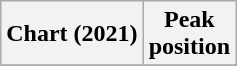<table class="wikitable plainrowheaders" style="text-align:center">
<tr>
<th scope="col">Chart (2021)</th>
<th scope="col">Peak<br>position</th>
</tr>
<tr>
</tr>
</table>
